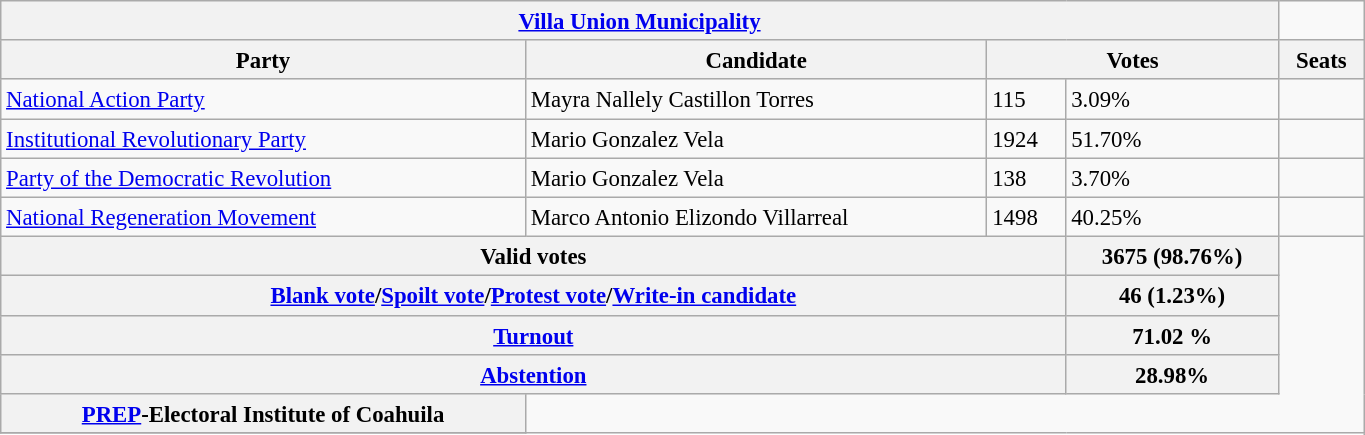<table class="wikitable collapsible collapsed" style="font-size:95%; width:72%; line-height:126%; margin-bottom:0">
<tr>
<th Colspan = 4> <strong><a href='#'>Villa Union Municipality</a></strong></th>
</tr>
<tr style="background:#efefef;">
<th Colspan = 1><strong>Party</strong></th>
<th Colspan = 1><strong>Candidate</strong></th>
<th Colspan = 2><strong>Votes</strong></th>
<th Colspan = 1><strong>Seats</strong></th>
</tr>
<tr>
<td> <a href='#'>National Action Party</a></td>
<td>Mayra Nallely Castillon Torres</td>
<td>115</td>
<td>3.09%</td>
<td></td>
</tr>
<tr>
<td> <a href='#'>Institutional Revolutionary Party</a></td>
<td>Mario Gonzalez Vela</td>
<td>1924</td>
<td>51.70%</td>
<td></td>
</tr>
<tr>
<td> <a href='#'>Party of the Democratic Revolution</a></td>
<td>Mario Gonzalez Vela</td>
<td>138</td>
<td>3.70%</td>
<td></td>
</tr>
<tr>
<td> <a href='#'>National Regeneration Movement</a></td>
<td>Marco Antonio Elizondo Villarreal</td>
<td>1498</td>
<td>40.25%</td>
<td></td>
</tr>
<tr>
<th Colspan = 3><strong>Valid votes</strong></th>
<th>3675 (98.76%)</th>
</tr>
<tr>
<th Colspan = 3><strong><a href='#'>Blank vote</a>/<a href='#'>Spoilt vote</a>/<a href='#'>Protest vote</a>/<a href='#'>Write-in candidate</a></strong></th>
<th>46 (1.23%)</th>
</tr>
<tr>
<th Colspan = 3><strong><a href='#'>Turnout</a></strong></th>
<th>71.02 %</th>
</tr>
<tr>
<th Colspan = 3><strong><a href='#'>Abstention</a></strong></th>
<th>28.98%</th>
</tr>
<tr>
<th Colspan =><a href='#'>PREP</a>-Electoral Institute of Coahuila </th>
</tr>
<tr>
</tr>
</table>
